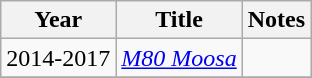<table class="wikitable sortable">
<tr>
<th>Year</th>
<th>Title</th>
<th class="unsortable">Notes</th>
</tr>
<tr>
<td>2014-2017</td>
<td><em><a href='#'>M80 Moosa</a></em></td>
<td></td>
</tr>
<tr>
</tr>
</table>
